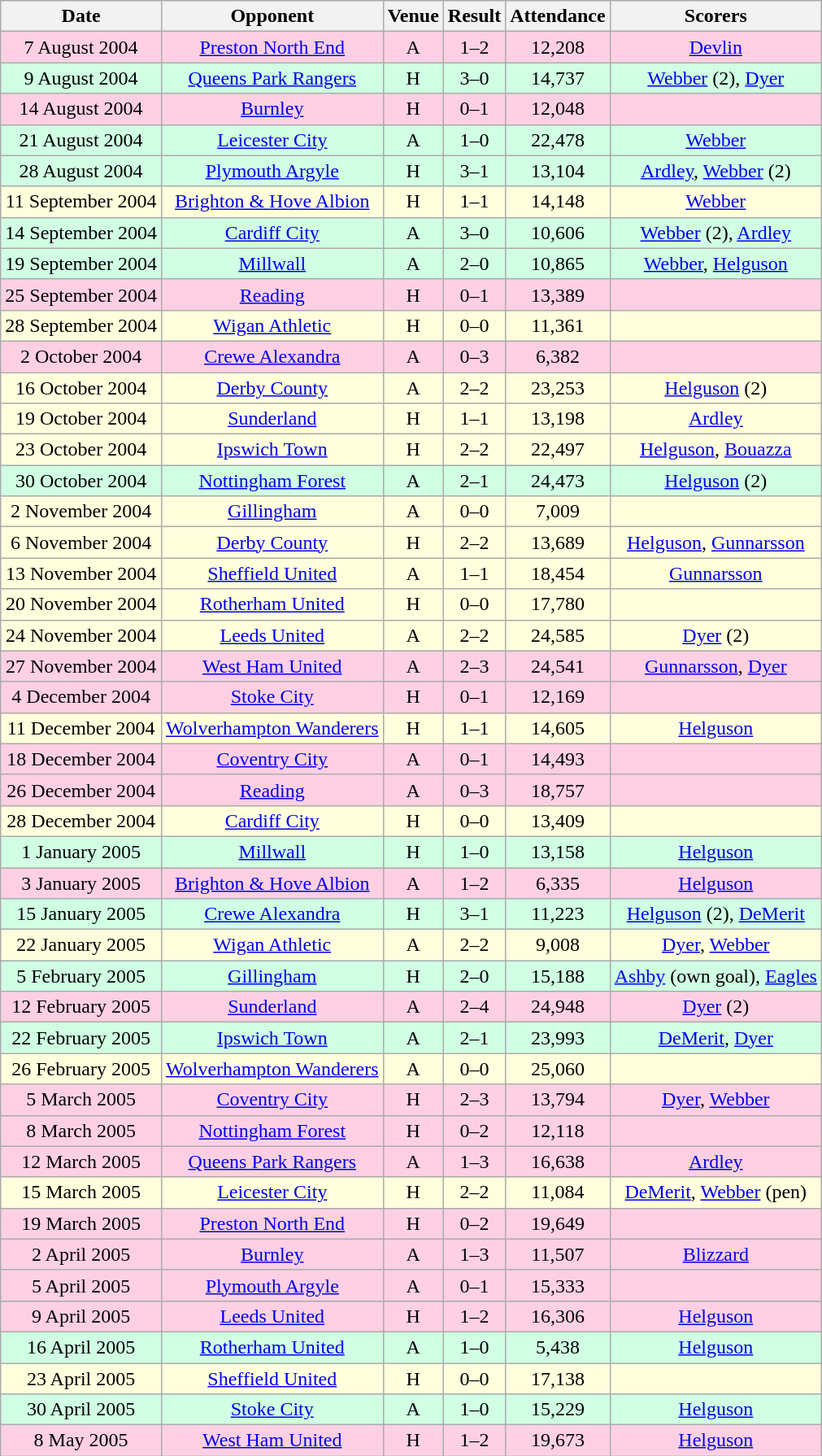<table class="wikitable sortable" style="font-size:100%; text-align:center">
<tr>
<th>Date</th>
<th>Opponent</th>
<th>Venue</th>
<th>Result</th>
<th>Attendance</th>
<th>Scorers</th>
</tr>
<tr style="background-color: #ffd0e3;">
<td>7 August 2004</td>
<td><a href='#'>Preston North End</a></td>
<td>A</td>
<td>1–2</td>
<td>12,208</td>
<td><a href='#'>Devlin</a></td>
</tr>
<tr style="background-color: #d0ffe3;">
<td>9 August 2004</td>
<td><a href='#'>Queens Park Rangers</a></td>
<td>H</td>
<td>3–0</td>
<td>14,737</td>
<td><a href='#'>Webber</a> (2), <a href='#'>Dyer</a></td>
</tr>
<tr style="background-color: #ffd0e3;">
<td>14 August 2004</td>
<td><a href='#'>Burnley</a></td>
<td>H</td>
<td>0–1</td>
<td>12,048</td>
<td></td>
</tr>
<tr style="background-color: #d0ffe3;">
<td>21 August 2004</td>
<td><a href='#'>Leicester City</a></td>
<td>A</td>
<td>1–0</td>
<td>22,478</td>
<td><a href='#'>Webber</a></td>
</tr>
<tr style="background-color: #d0ffe3;">
<td>28 August 2004</td>
<td><a href='#'>Plymouth Argyle</a></td>
<td>H</td>
<td>3–1</td>
<td>13,104</td>
<td><a href='#'>Ardley</a>, <a href='#'>Webber</a> (2)</td>
</tr>
<tr style="background-color: #ffffdd;">
<td>11 September 2004</td>
<td><a href='#'>Brighton & Hove Albion</a></td>
<td>H</td>
<td>1–1</td>
<td>14,148</td>
<td><a href='#'>Webber</a></td>
</tr>
<tr style="background-color: #d0ffe3;">
<td>14 September 2004</td>
<td><a href='#'>Cardiff City</a></td>
<td>A</td>
<td>3–0</td>
<td>10,606</td>
<td><a href='#'>Webber</a> (2), <a href='#'>Ardley</a></td>
</tr>
<tr style="background-color: #d0ffe3;">
<td>19 September 2004</td>
<td><a href='#'>Millwall</a></td>
<td>A</td>
<td>2–0</td>
<td>10,865</td>
<td><a href='#'>Webber</a>, <a href='#'>Helguson</a></td>
</tr>
<tr style="background-color: #ffd0e3;">
<td>25 September 2004</td>
<td><a href='#'>Reading</a></td>
<td>H</td>
<td>0–1</td>
<td>13,389</td>
<td></td>
</tr>
<tr style="background-color: #ffffdd;">
<td>28 September 2004</td>
<td><a href='#'>Wigan Athletic</a></td>
<td>H</td>
<td>0–0</td>
<td>11,361</td>
<td></td>
</tr>
<tr style="background-color: #ffd0e3;">
<td>2 October 2004</td>
<td><a href='#'>Crewe Alexandra</a></td>
<td>A</td>
<td>0–3</td>
<td>6,382</td>
<td></td>
</tr>
<tr style="background-color: #ffffdd;">
<td>16 October 2004</td>
<td><a href='#'>Derby County</a></td>
<td>A</td>
<td>2–2</td>
<td>23,253</td>
<td><a href='#'>Helguson</a> (2)</td>
</tr>
<tr style="background-color: #ffffdd;">
<td>19 October 2004</td>
<td><a href='#'>Sunderland</a></td>
<td>H</td>
<td>1–1</td>
<td>13,198</td>
<td><a href='#'>Ardley</a></td>
</tr>
<tr style="background-color: #ffffdd;">
<td>23 October 2004</td>
<td><a href='#'>Ipswich Town</a></td>
<td>H</td>
<td>2–2</td>
<td>22,497</td>
<td><a href='#'>Helguson</a>, <a href='#'>Bouazza</a></td>
</tr>
<tr style="background-color: #d0ffe3;">
<td>30 October 2004</td>
<td><a href='#'>Nottingham Forest</a></td>
<td>A</td>
<td>2–1</td>
<td>24,473</td>
<td><a href='#'>Helguson</a> (2)</td>
</tr>
<tr style="background-color: #ffffdd;">
<td>2 November 2004</td>
<td><a href='#'>Gillingham</a></td>
<td>A</td>
<td>0–0</td>
<td>7,009</td>
<td></td>
</tr>
<tr style="background-color: #ffffdd;">
<td>6 November 2004</td>
<td><a href='#'>Derby County</a></td>
<td>H</td>
<td>2–2</td>
<td>13,689</td>
<td><a href='#'>Helguson</a>, <a href='#'>Gunnarsson</a></td>
</tr>
<tr style="background-color: #ffffdd;">
<td>13 November 2004</td>
<td><a href='#'>Sheffield United</a></td>
<td>A</td>
<td>1–1</td>
<td>18,454</td>
<td><a href='#'>Gunnarsson</a></td>
</tr>
<tr style="background-color: #ffffdd;">
<td>20 November 2004</td>
<td><a href='#'>Rotherham United</a></td>
<td>H</td>
<td>0–0</td>
<td>17,780</td>
<td></td>
</tr>
<tr style="background-color: #ffffdd;">
<td>24 November 2004</td>
<td><a href='#'>Leeds United</a></td>
<td>A</td>
<td>2–2</td>
<td>24,585</td>
<td><a href='#'>Dyer</a> (2)</td>
</tr>
<tr style="background-color: #ffd0e3;">
<td>27 November 2004</td>
<td><a href='#'>West Ham United</a></td>
<td>A</td>
<td>2–3</td>
<td>24,541</td>
<td><a href='#'>Gunnarsson</a>, <a href='#'>Dyer</a></td>
</tr>
<tr style="background-color: #ffd0e3;">
<td>4 December 2004</td>
<td><a href='#'>Stoke City</a></td>
<td>H</td>
<td>0–1</td>
<td>12,169</td>
<td></td>
</tr>
<tr style="background-color: #ffffdd;">
<td>11 December 2004</td>
<td><a href='#'>Wolverhampton Wanderers</a></td>
<td>H</td>
<td>1–1</td>
<td>14,605</td>
<td><a href='#'>Helguson</a></td>
</tr>
<tr style="background-color: #ffd0e3;">
<td>18 December 2004</td>
<td><a href='#'>Coventry City</a></td>
<td>A</td>
<td>0–1</td>
<td>14,493</td>
<td></td>
</tr>
<tr style="background-color: #ffd0e3;">
<td>26 December 2004</td>
<td><a href='#'>Reading</a></td>
<td>A</td>
<td>0–3</td>
<td>18,757</td>
<td></td>
</tr>
<tr style="background-color: #ffffdd;">
<td>28 December 2004</td>
<td><a href='#'>Cardiff City</a></td>
<td>H</td>
<td>0–0</td>
<td>13,409</td>
<td></td>
</tr>
<tr style="background-color: #d0ffe3;">
<td>1 January 2005</td>
<td><a href='#'>Millwall</a></td>
<td>H</td>
<td>1–0</td>
<td>13,158</td>
<td><a href='#'>Helguson</a></td>
</tr>
<tr style="background-color: #ffd0e3;">
<td>3 January 2005</td>
<td><a href='#'>Brighton & Hove Albion</a></td>
<td>A</td>
<td>1–2</td>
<td>6,335</td>
<td><a href='#'>Helguson</a></td>
</tr>
<tr style="background-color: #d0ffe3;">
<td>15 January 2005</td>
<td><a href='#'>Crewe Alexandra</a></td>
<td>H</td>
<td>3–1</td>
<td>11,223</td>
<td><a href='#'>Helguson</a> (2), <a href='#'>DeMerit</a></td>
</tr>
<tr style="background-color: #ffffdd;">
<td>22 January 2005</td>
<td><a href='#'>Wigan Athletic</a></td>
<td>A</td>
<td>2–2</td>
<td>9,008</td>
<td><a href='#'>Dyer</a>, <a href='#'>Webber</a></td>
</tr>
<tr style="background-color: #d0ffe3;">
<td>5 February 2005</td>
<td><a href='#'>Gillingham</a></td>
<td>H</td>
<td>2–0</td>
<td>15,188</td>
<td><a href='#'>Ashby</a> (own goal), <a href='#'>Eagles</a></td>
</tr>
<tr style="background-color: #ffd0e3;">
<td>12 February 2005</td>
<td><a href='#'>Sunderland</a></td>
<td>A</td>
<td>2–4</td>
<td>24,948</td>
<td><a href='#'>Dyer</a> (2)</td>
</tr>
<tr style="background-color: #d0ffe3;">
<td>22 February 2005</td>
<td><a href='#'>Ipswich Town</a></td>
<td>A</td>
<td>2–1</td>
<td>23,993</td>
<td><a href='#'>DeMerit</a>, <a href='#'>Dyer</a></td>
</tr>
<tr style="background-color: #ffffdd;">
<td>26 February 2005</td>
<td><a href='#'>Wolverhampton Wanderers</a></td>
<td>A</td>
<td>0–0</td>
<td>25,060</td>
<td></td>
</tr>
<tr style="background-color: #ffd0e3;">
<td>5 March 2005</td>
<td><a href='#'>Coventry City</a></td>
<td>H</td>
<td>2–3</td>
<td>13,794</td>
<td><a href='#'>Dyer</a>, <a href='#'>Webber</a></td>
</tr>
<tr style="background-color: #ffd0e3;">
<td>8 March 2005</td>
<td><a href='#'>Nottingham Forest</a></td>
<td>H</td>
<td>0–2</td>
<td>12,118</td>
<td></td>
</tr>
<tr style="background-color: #ffd0e3;">
<td>12 March 2005</td>
<td><a href='#'>Queens Park Rangers</a></td>
<td>A</td>
<td>1–3</td>
<td>16,638</td>
<td><a href='#'>Ardley</a></td>
</tr>
<tr style="background-color: #ffffdd;">
<td>15 March 2005</td>
<td><a href='#'>Leicester City</a></td>
<td>H</td>
<td>2–2</td>
<td>11,084</td>
<td><a href='#'>DeMerit</a>, <a href='#'>Webber</a> (pen)</td>
</tr>
<tr style="background-color: #ffd0e3;">
<td>19 March 2005</td>
<td><a href='#'>Preston North End</a></td>
<td>H</td>
<td>0–2</td>
<td>19,649</td>
<td></td>
</tr>
<tr style="background-color: #ffd0e3;">
<td>2 April 2005</td>
<td><a href='#'>Burnley</a></td>
<td>A</td>
<td>1–3</td>
<td>11,507</td>
<td><a href='#'>Blizzard</a></td>
</tr>
<tr style="background-color: #ffd0e3;">
<td>5 April 2005</td>
<td><a href='#'>Plymouth Argyle</a></td>
<td>A</td>
<td>0–1</td>
<td>15,333</td>
<td></td>
</tr>
<tr style="background-color: #ffd0e3;">
<td>9 April 2005</td>
<td><a href='#'>Leeds United</a></td>
<td>H</td>
<td>1–2</td>
<td>16,306</td>
<td><a href='#'>Helguson</a></td>
</tr>
<tr style="background-color: #d0ffe3;">
<td>16 April 2005</td>
<td><a href='#'>Rotherham United</a></td>
<td>A</td>
<td>1–0</td>
<td>5,438</td>
<td><a href='#'>Helguson</a></td>
</tr>
<tr style="background-color: #ffffdd;">
<td>23 April 2005</td>
<td><a href='#'>Sheffield United</a></td>
<td>H</td>
<td>0–0</td>
<td>17,138</td>
<td></td>
</tr>
<tr style="background-color: #d0ffe3;">
<td>30 April 2005</td>
<td><a href='#'>Stoke City</a></td>
<td>A</td>
<td>1–0</td>
<td>15,229</td>
<td><a href='#'>Helguson</a></td>
</tr>
<tr style="background-color: #ffd0e3;">
<td>8 May 2005</td>
<td><a href='#'>West Ham United</a></td>
<td>H</td>
<td>1–2</td>
<td>19,673</td>
<td><a href='#'>Helguson</a></td>
</tr>
</table>
